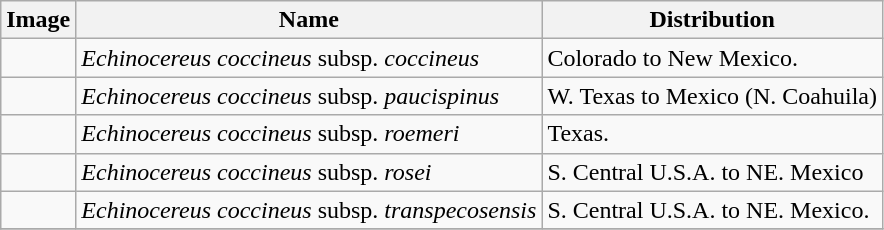<table class="wikitable">
<tr>
<th>Image</th>
<th>Name</th>
<th>Distribution</th>
</tr>
<tr>
<td></td>
<td><em>Echinocereus coccineus</em> subsp. <em>coccineus</em></td>
<td>Colorado to New Mexico.</td>
</tr>
<tr>
<td></td>
<td><em>Echinocereus coccineus</em> subsp. <em>paucispinus</em> </td>
<td>W. Texas to Mexico (N. Coahuila)</td>
</tr>
<tr>
<td></td>
<td><em>Echinocereus coccineus</em> subsp. <em>roemeri</em> </td>
<td>Texas.</td>
</tr>
<tr>
<td></td>
<td><em>Echinocereus coccineus</em> subsp. <em>rosei</em> </td>
<td>S. Central U.S.A. to NE. Mexico</td>
</tr>
<tr>
<td></td>
<td><em>Echinocereus coccineus</em> subsp. <em>transpecosensis</em> </td>
<td>S. Central U.S.A. to NE. Mexico.</td>
</tr>
<tr>
</tr>
</table>
